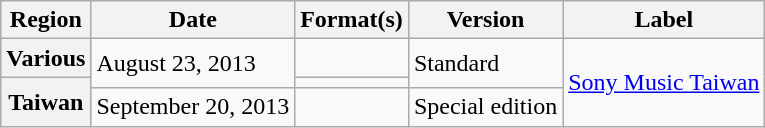<table class="wikitable plainrowheaders">
<tr>
<th>Region</th>
<th>Date</th>
<th>Format(s)</th>
<th>Version</th>
<th>Label</th>
</tr>
<tr>
<th scope="row">Various</th>
<td rowspan="2">August 23, 2013</td>
<td></td>
<td rowspan="2">Standard</td>
<td rowspan="3"><a href='#'>Sony Music Taiwan</a></td>
</tr>
<tr>
<th rowspan="2" scope="row">Taiwan</th>
<td></td>
</tr>
<tr>
<td>September 20, 2013</td>
<td></td>
<td>Special edition</td>
</tr>
</table>
